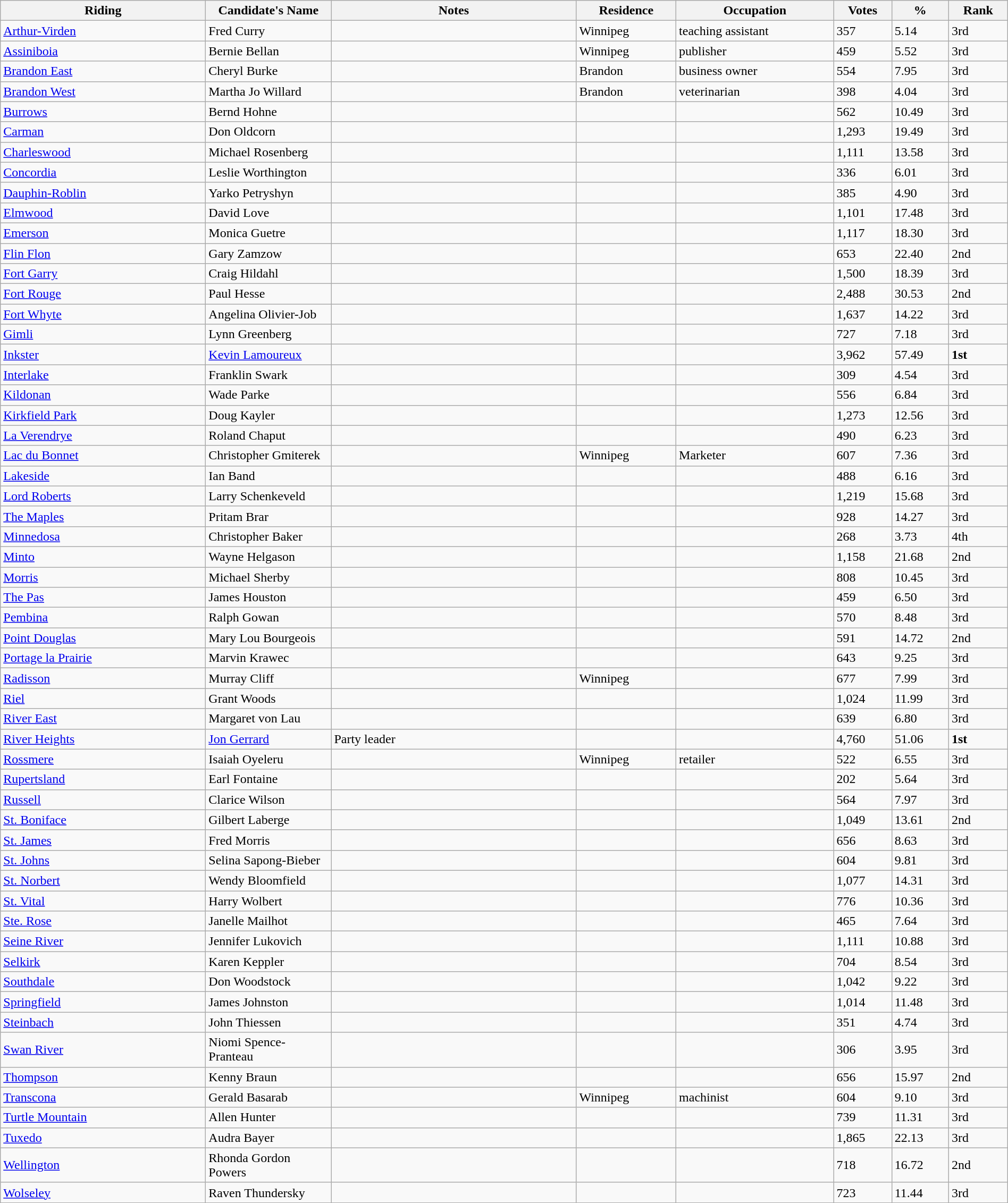<table class="wikitable sortable" width=100%>
<tr>
<th style="width:250px;">Riding<br></th>
<th style="width:150px;">Candidate's Name</th>
<th style="width:300px;">Notes</th>
<th>Residence</th>
<th>Occupation</th>
<th>Votes</th>
<th>%</th>
<th>Rank</th>
</tr>
<tr>
<td><a href='#'>Arthur-Virden</a></td>
<td>Fred Curry</td>
<td></td>
<td>Winnipeg</td>
<td>teaching assistant</td>
<td>357</td>
<td>5.14</td>
<td>3rd</td>
</tr>
<tr>
<td><a href='#'>Assiniboia</a></td>
<td>Bernie Bellan</td>
<td></td>
<td>Winnipeg</td>
<td>publisher</td>
<td>459</td>
<td>5.52</td>
<td>3rd</td>
</tr>
<tr>
<td><a href='#'>Brandon East</a></td>
<td>Cheryl Burke</td>
<td></td>
<td>Brandon</td>
<td>business owner</td>
<td>554</td>
<td>7.95</td>
<td>3rd</td>
</tr>
<tr>
<td><a href='#'>Brandon West</a></td>
<td>Martha Jo Willard</td>
<td></td>
<td>Brandon</td>
<td>veterinarian</td>
<td>398</td>
<td>4.04</td>
<td>3rd</td>
</tr>
<tr>
<td><a href='#'>Burrows</a></td>
<td>Bernd Hohne</td>
<td></td>
<td></td>
<td></td>
<td>562</td>
<td>10.49</td>
<td>3rd</td>
</tr>
<tr>
<td><a href='#'>Carman</a></td>
<td>Don Oldcorn</td>
<td></td>
<td></td>
<td></td>
<td>1,293</td>
<td>19.49</td>
<td>3rd</td>
</tr>
<tr>
<td><a href='#'>Charleswood</a></td>
<td>Michael Rosenberg</td>
<td></td>
<td></td>
<td></td>
<td>1,111</td>
<td>13.58</td>
<td>3rd</td>
</tr>
<tr>
<td><a href='#'>Concordia</a></td>
<td>Leslie Worthington</td>
<td></td>
<td></td>
<td></td>
<td>336</td>
<td>6.01</td>
<td>3rd</td>
</tr>
<tr>
<td><a href='#'>Dauphin-Roblin</a></td>
<td>Yarko Petryshyn</td>
<td></td>
<td></td>
<td></td>
<td>385</td>
<td>4.90</td>
<td>3rd</td>
</tr>
<tr>
<td><a href='#'>Elmwood</a></td>
<td>David Love</td>
<td></td>
<td></td>
<td></td>
<td>1,101</td>
<td>17.48</td>
<td>3rd</td>
</tr>
<tr>
<td><a href='#'>Emerson</a></td>
<td>Monica Guetre</td>
<td></td>
<td></td>
<td></td>
<td>1,117</td>
<td>18.30</td>
<td>3rd</td>
</tr>
<tr>
<td><a href='#'>Flin Flon</a></td>
<td>Gary Zamzow</td>
<td></td>
<td></td>
<td></td>
<td>653</td>
<td>22.40</td>
<td>2nd</td>
</tr>
<tr>
<td><a href='#'>Fort Garry</a></td>
<td>Craig Hildahl</td>
<td></td>
<td></td>
<td></td>
<td>1,500</td>
<td>18.39</td>
<td>3rd</td>
</tr>
<tr>
<td><a href='#'>Fort Rouge</a></td>
<td>Paul Hesse</td>
<td></td>
<td></td>
<td></td>
<td>2,488</td>
<td>30.53</td>
<td>2nd</td>
</tr>
<tr>
<td><a href='#'>Fort Whyte</a></td>
<td>Angelina Olivier-Job</td>
<td></td>
<td></td>
<td></td>
<td>1,637</td>
<td>14.22</td>
<td>3rd</td>
</tr>
<tr>
<td><a href='#'>Gimli</a></td>
<td>Lynn Greenberg</td>
<td></td>
<td></td>
<td></td>
<td>727</td>
<td>7.18</td>
<td>3rd</td>
</tr>
<tr>
<td><a href='#'>Inkster</a></td>
<td><a href='#'>Kevin Lamoureux</a></td>
<td></td>
<td></td>
<td></td>
<td>3,962</td>
<td>57.49</td>
<td><strong>1st</strong></td>
</tr>
<tr>
<td><a href='#'>Interlake</a></td>
<td>Franklin Swark</td>
<td></td>
<td></td>
<td></td>
<td>309</td>
<td>4.54</td>
<td>3rd</td>
</tr>
<tr>
<td><a href='#'>Kildonan</a></td>
<td>Wade Parke</td>
<td></td>
<td></td>
<td></td>
<td>556</td>
<td>6.84</td>
<td>3rd</td>
</tr>
<tr>
<td><a href='#'>Kirkfield Park</a></td>
<td>Doug Kayler</td>
<td></td>
<td></td>
<td></td>
<td>1,273</td>
<td>12.56</td>
<td>3rd</td>
</tr>
<tr>
<td><a href='#'>La Verendrye</a></td>
<td>Roland Chaput</td>
<td></td>
<td></td>
<td></td>
<td>490</td>
<td>6.23</td>
<td>3rd</td>
</tr>
<tr>
<td><a href='#'>Lac du Bonnet</a></td>
<td>Christopher Gmiterek</td>
<td></td>
<td>Winnipeg</td>
<td>Marketer</td>
<td>607</td>
<td>7.36</td>
<td>3rd</td>
</tr>
<tr>
<td><a href='#'>Lakeside</a></td>
<td>Ian Band</td>
<td></td>
<td></td>
<td></td>
<td>488</td>
<td>6.16</td>
<td>3rd</td>
</tr>
<tr>
<td><a href='#'>Lord Roberts</a></td>
<td>Larry Schenkeveld</td>
<td></td>
<td></td>
<td></td>
<td>1,219</td>
<td>15.68</td>
<td>3rd</td>
</tr>
<tr>
<td><a href='#'>The Maples</a></td>
<td>Pritam Brar</td>
<td></td>
<td></td>
<td></td>
<td>928</td>
<td>14.27</td>
<td>3rd</td>
</tr>
<tr>
<td><a href='#'>Minnedosa</a></td>
<td>Christopher Baker</td>
<td></td>
<td></td>
<td></td>
<td>268</td>
<td>3.73</td>
<td>4th</td>
</tr>
<tr>
<td><a href='#'>Minto</a></td>
<td>Wayne Helgason</td>
<td></td>
<td></td>
<td></td>
<td>1,158</td>
<td>21.68</td>
<td>2nd</td>
</tr>
<tr>
<td><a href='#'>Morris</a></td>
<td>Michael Sherby</td>
<td></td>
<td></td>
<td></td>
<td>808</td>
<td>10.45</td>
<td>3rd</td>
</tr>
<tr>
<td><a href='#'>The Pas</a></td>
<td>James Houston</td>
<td></td>
<td></td>
<td></td>
<td>459</td>
<td>6.50</td>
<td>3rd</td>
</tr>
<tr>
<td><a href='#'>Pembina</a></td>
<td>Ralph Gowan</td>
<td></td>
<td></td>
<td></td>
<td>570</td>
<td>8.48</td>
<td>3rd</td>
</tr>
<tr>
<td><a href='#'>Point Douglas</a></td>
<td>Mary Lou Bourgeois</td>
<td></td>
<td></td>
<td></td>
<td>591</td>
<td>14.72</td>
<td>2nd</td>
</tr>
<tr>
<td><a href='#'>Portage la Prairie</a></td>
<td>Marvin Krawec</td>
<td></td>
<td></td>
<td></td>
<td>643</td>
<td>9.25</td>
<td>3rd</td>
</tr>
<tr>
<td><a href='#'>Radisson</a></td>
<td>Murray Cliff</td>
<td></td>
<td>Winnipeg</td>
<td></td>
<td>677</td>
<td>7.99</td>
<td>3rd</td>
</tr>
<tr>
<td><a href='#'>Riel</a></td>
<td>Grant Woods</td>
<td></td>
<td></td>
<td></td>
<td>1,024</td>
<td>11.99</td>
<td>3rd</td>
</tr>
<tr>
<td><a href='#'>River East</a></td>
<td>Margaret von Lau</td>
<td></td>
<td></td>
<td></td>
<td>639</td>
<td>6.80</td>
<td>3rd</td>
</tr>
<tr>
<td><a href='#'>River Heights</a></td>
<td><a href='#'>Jon Gerrard</a></td>
<td>Party leader</td>
<td></td>
<td></td>
<td>4,760</td>
<td>51.06</td>
<td><strong>1st</strong></td>
</tr>
<tr>
<td><a href='#'>Rossmere</a></td>
<td>Isaiah Oyeleru</td>
<td></td>
<td>Winnipeg</td>
<td>retailer</td>
<td>522</td>
<td>6.55</td>
<td>3rd</td>
</tr>
<tr>
<td><a href='#'>Rupertsland</a></td>
<td>Earl Fontaine</td>
<td></td>
<td></td>
<td></td>
<td>202</td>
<td>5.64</td>
<td>3rd</td>
</tr>
<tr>
<td><a href='#'>Russell</a></td>
<td>Clarice Wilson</td>
<td></td>
<td></td>
<td></td>
<td>564</td>
<td>7.97</td>
<td>3rd</td>
</tr>
<tr>
<td><a href='#'>St. Boniface</a></td>
<td>Gilbert Laberge</td>
<td></td>
<td></td>
<td></td>
<td>1,049</td>
<td>13.61</td>
<td>2nd</td>
</tr>
<tr>
<td><a href='#'>St. James</a></td>
<td>Fred Morris</td>
<td></td>
<td></td>
<td></td>
<td>656</td>
<td>8.63</td>
<td>3rd</td>
</tr>
<tr>
<td><a href='#'>St. Johns</a></td>
<td>Selina Sapong-Bieber</td>
<td></td>
<td></td>
<td></td>
<td>604</td>
<td>9.81</td>
<td>3rd</td>
</tr>
<tr>
<td><a href='#'>St. Norbert</a></td>
<td>Wendy Bloomfield</td>
<td></td>
<td></td>
<td></td>
<td>1,077</td>
<td>14.31</td>
<td>3rd</td>
</tr>
<tr>
<td><a href='#'>St. Vital</a></td>
<td>Harry Wolbert</td>
<td></td>
<td></td>
<td></td>
<td>776</td>
<td>10.36</td>
<td>3rd</td>
</tr>
<tr>
<td><a href='#'>Ste. Rose</a></td>
<td>Janelle Mailhot</td>
<td></td>
<td></td>
<td></td>
<td>465</td>
<td>7.64</td>
<td>3rd</td>
</tr>
<tr>
<td><a href='#'>Seine River</a></td>
<td>Jennifer Lukovich</td>
<td></td>
<td></td>
<td></td>
<td>1,111</td>
<td>10.88</td>
<td>3rd</td>
</tr>
<tr>
<td><a href='#'>Selkirk</a></td>
<td>Karen Keppler</td>
<td></td>
<td></td>
<td></td>
<td>704</td>
<td>8.54</td>
<td>3rd</td>
</tr>
<tr>
<td><a href='#'>Southdale</a></td>
<td>Don Woodstock</td>
<td></td>
<td></td>
<td></td>
<td>1,042</td>
<td>9.22</td>
<td>3rd</td>
</tr>
<tr>
<td><a href='#'>Springfield</a></td>
<td>James Johnston</td>
<td></td>
<td></td>
<td></td>
<td>1,014</td>
<td>11.48</td>
<td>3rd</td>
</tr>
<tr>
<td><a href='#'>Steinbach</a></td>
<td>John Thiessen</td>
<td></td>
<td></td>
<td></td>
<td>351</td>
<td>4.74</td>
<td>3rd</td>
</tr>
<tr>
<td><a href='#'>Swan River</a></td>
<td>Niomi Spence-Pranteau</td>
<td></td>
<td></td>
<td></td>
<td>306</td>
<td>3.95</td>
<td>3rd</td>
</tr>
<tr>
<td><a href='#'>Thompson</a></td>
<td>Kenny Braun</td>
<td></td>
<td></td>
<td></td>
<td>656</td>
<td>15.97</td>
<td>2nd</td>
</tr>
<tr>
<td><a href='#'>Transcona</a></td>
<td>Gerald Basarab</td>
<td></td>
<td>Winnipeg</td>
<td>machinist</td>
<td>604</td>
<td>9.10</td>
<td>3rd</td>
</tr>
<tr>
<td><a href='#'>Turtle Mountain</a></td>
<td>Allen Hunter</td>
<td></td>
<td></td>
<td></td>
<td>739</td>
<td>11.31</td>
<td>3rd</td>
</tr>
<tr>
<td><a href='#'>Tuxedo</a></td>
<td>Audra Bayer</td>
<td></td>
<td></td>
<td></td>
<td>1,865</td>
<td>22.13</td>
<td>3rd</td>
</tr>
<tr>
<td><a href='#'>Wellington</a></td>
<td>Rhonda Gordon Powers</td>
<td></td>
<td></td>
<td></td>
<td>718</td>
<td>16.72</td>
<td>2nd</td>
</tr>
<tr>
<td><a href='#'>Wolseley</a></td>
<td>Raven Thundersky</td>
<td></td>
<td></td>
<td></td>
<td>723</td>
<td>11.44</td>
<td>3rd</td>
</tr>
</table>
